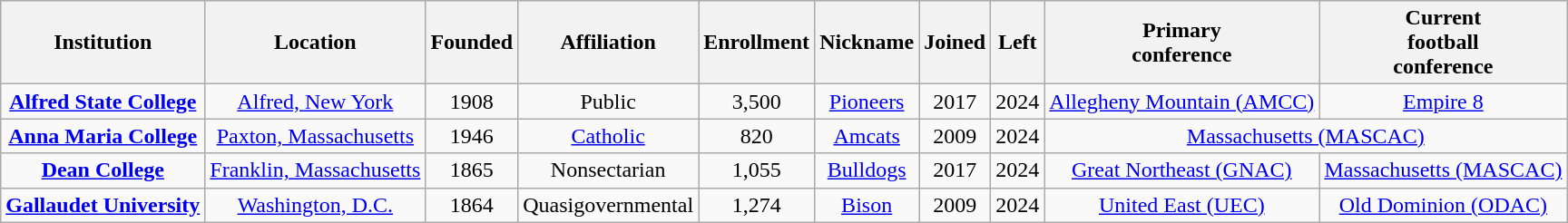<table class="wikitable sortable" style="text-align:center;">
<tr>
<th>Institution</th>
<th>Location</th>
<th>Founded</th>
<th>Affiliation</th>
<th>Enrollment</th>
<th>Nickname</th>
<th>Joined</th>
<th>Left</th>
<th>Primary<br>conference</th>
<th>Current<br>football<br>conference</th>
</tr>
<tr>
<td><strong><a href='#'>Alfred State College</a></strong></td>
<td><a href='#'>Alfred, New York</a></td>
<td>1908</td>
<td>Public</td>
<td>3,500</td>
<td><a href='#'>Pioneers</a></td>
<td>2017</td>
<td>2024</td>
<td><a href='#'>Allegheny Mountain (AMCC)</a></td>
<td><a href='#'>Empire 8</a></td>
</tr>
<tr>
<td><strong><a href='#'>Anna Maria College</a></strong></td>
<td><a href='#'>Paxton, Massachusetts</a></td>
<td>1946</td>
<td><a href='#'>Catholic</a><br></td>
<td>820</td>
<td><a href='#'>Amcats</a></td>
<td>2009</td>
<td>2024</td>
<td colspan="2"><a href='#'>Massachusetts (MASCAC)</a></td>
</tr>
<tr>
<td><strong><a href='#'>Dean College</a></strong></td>
<td><a href='#'>Franklin, Massachusetts</a></td>
<td>1865</td>
<td>Nonsectarian</td>
<td>1,055</td>
<td><a href='#'>Bulldogs</a></td>
<td>2017</td>
<td>2024</td>
<td><a href='#'>Great Northeast (GNAC)</a></td>
<td><a href='#'>Massachusetts (MASCAC)</a></td>
</tr>
<tr>
<td><strong><a href='#'>Gallaudet University</a></strong></td>
<td><a href='#'>Washington, D.C.</a></td>
<td>1864</td>
<td>Quasigovernmental</td>
<td>1,274</td>
<td><a href='#'>Bison</a></td>
<td>2009</td>
<td>2024</td>
<td><a href='#'>United East (UEC)</a></td>
<td><a href='#'>Old Dominion (ODAC)</a></td>
</tr>
</table>
